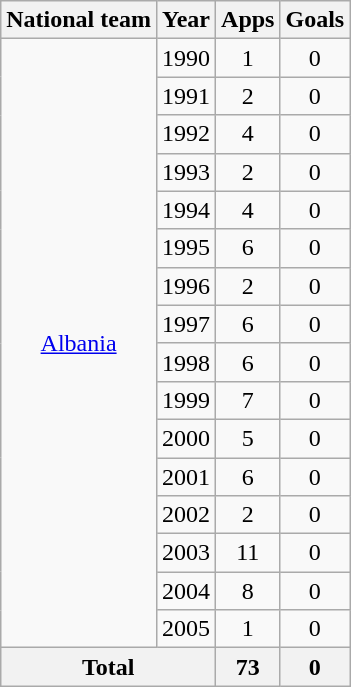<table class="wikitable" style="text-align:center">
<tr>
<th>National team</th>
<th>Year</th>
<th>Apps</th>
<th>Goals</th>
</tr>
<tr>
<td rowspan="16"><a href='#'>Albania</a></td>
<td>1990</td>
<td>1</td>
<td>0</td>
</tr>
<tr>
<td>1991</td>
<td>2</td>
<td>0</td>
</tr>
<tr>
<td>1992</td>
<td>4</td>
<td>0</td>
</tr>
<tr>
<td>1993</td>
<td>2</td>
<td>0</td>
</tr>
<tr>
<td>1994</td>
<td>4</td>
<td>0</td>
</tr>
<tr>
<td>1995</td>
<td>6</td>
<td>0</td>
</tr>
<tr>
<td>1996</td>
<td>2</td>
<td>0</td>
</tr>
<tr>
<td>1997</td>
<td>6</td>
<td>0</td>
</tr>
<tr>
<td>1998</td>
<td>6</td>
<td>0</td>
</tr>
<tr>
<td>1999</td>
<td>7</td>
<td>0</td>
</tr>
<tr>
<td>2000</td>
<td>5</td>
<td>0</td>
</tr>
<tr>
<td>2001</td>
<td>6</td>
<td>0</td>
</tr>
<tr>
<td>2002</td>
<td>2</td>
<td>0</td>
</tr>
<tr>
<td>2003</td>
<td>11</td>
<td>0</td>
</tr>
<tr>
<td>2004</td>
<td>8</td>
<td>0</td>
</tr>
<tr>
<td>2005</td>
<td>1</td>
<td>0</td>
</tr>
<tr>
<th colspan="2">Total</th>
<th>73</th>
<th>0</th>
</tr>
</table>
